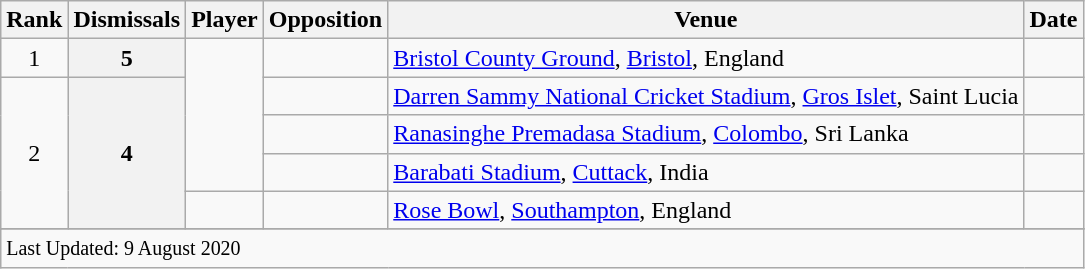<table class="wikitable sortable">
<tr>
<th scope=col>Rank</th>
<th scope=col>Dismissals</th>
<th scope=col>Player</th>
<th scope=col>Opposition</th>
<th scope=col>Venue</th>
<th scope=col>Date</th>
</tr>
<tr>
<td align=center>1</td>
<th scope=row style=text-align:center;>5</th>
<td rowspan=4></td>
<td></td>
<td><a href='#'>Bristol County Ground</a>, <a href='#'>Bristol</a>, England</td>
<td></td>
</tr>
<tr>
<td align=center rowspan=4>2</td>
<th scope=row style=text-align:center; rowspan=4>4</th>
<td></td>
<td><a href='#'>Darren Sammy National Cricket Stadium</a>, <a href='#'>Gros Islet</a>, Saint Lucia</td>
<td></td>
</tr>
<tr>
<td></td>
<td><a href='#'>Ranasinghe Premadasa Stadium</a>, <a href='#'>Colombo</a>, Sri Lanka</td>
<td></td>
</tr>
<tr>
<td></td>
<td><a href='#'>Barabati Stadium</a>, <a href='#'>Cuttack</a>, India</td>
<td></td>
</tr>
<tr>
<td></td>
<td></td>
<td><a href='#'>Rose Bowl</a>, <a href='#'>Southampton</a>, England</td>
<td></td>
</tr>
<tr>
</tr>
<tr class=sortbottom>
<td colspan=6><small>Last Updated: 9 August 2020</small></td>
</tr>
</table>
